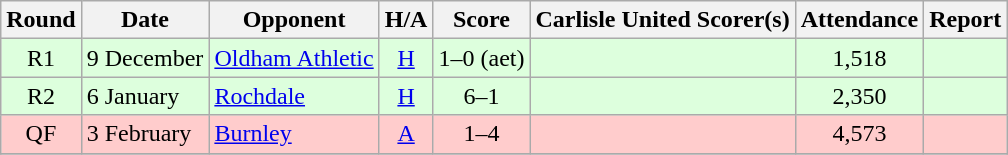<table class="wikitable" style="text-align:center">
<tr>
<th>Round</th>
<th>Date</th>
<th>Opponent</th>
<th>H/A</th>
<th>Score</th>
<th>Carlisle United Scorer(s)</th>
<th>Attendance</th>
<th>Report</th>
</tr>
<tr bgcolor=#ddffdd>
<td>R1</td>
<td align=left>9 December</td>
<td align=left><a href='#'>Oldham Athletic</a></td>
<td><a href='#'>H</a></td>
<td>1–0 (aet)</td>
<td align=left></td>
<td>1,518</td>
<td></td>
</tr>
<tr bgcolor=#ddffdd>
<td>R2</td>
<td align=left>6 January</td>
<td align=left><a href='#'>Rochdale</a></td>
<td><a href='#'>H</a></td>
<td>6–1</td>
<td align=left></td>
<td>2,350</td>
<td></td>
</tr>
<tr bgcolor=#FFCCCC>
<td>QF</td>
<td align=left>3 February</td>
<td align=left><a href='#'>Burnley</a></td>
<td><a href='#'>A</a></td>
<td>1–4</td>
<td align=left></td>
<td>4,573</td>
<td></td>
</tr>
<tr>
</tr>
</table>
